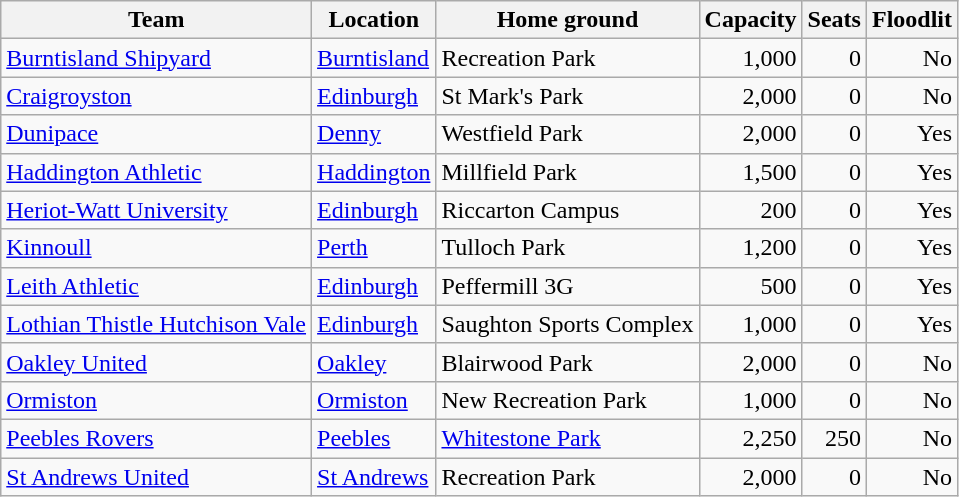<table class="wikitable sortable">
<tr>
<th>Team</th>
<th>Location</th>
<th>Home ground</th>
<th data-sort-type="number">Capacity</th>
<th data-sort-type="number">Seats</th>
<th>Floodlit</th>
</tr>
<tr>
<td><a href='#'>Burntisland Shipyard</a> </td>
<td><a href='#'>Burntisland</a></td>
<td>Recreation Park</td>
<td align=right>1,000</td>
<td align=right>0</td>
<td align=right>No</td>
</tr>
<tr>
<td><a href='#'>Craigroyston</a></td>
<td><a href='#'>Edinburgh</a></td>
<td>St Mark's Park</td>
<td align=right>2,000</td>
<td align=right>0</td>
<td align=right>No</td>
</tr>
<tr>
<td><a href='#'>Dunipace</a></td>
<td><a href='#'>Denny</a></td>
<td>Westfield Park</td>
<td align=right>2,000</td>
<td align=right>0</td>
<td align=right>Yes</td>
</tr>
<tr>
<td><a href='#'>Haddington Athletic</a></td>
<td><a href='#'>Haddington</a></td>
<td>Millfield Park</td>
<td align=right>1,500</td>
<td align=right>0</td>
<td align=right>Yes</td>
</tr>
<tr>
<td><a href='#'>Heriot-Watt University</a></td>
<td><a href='#'>Edinburgh</a></td>
<td>Riccarton Campus</td>
<td align=right>200</td>
<td align=right>0</td>
<td align=right>Yes</td>
</tr>
<tr>
<td><a href='#'>Kinnoull</a></td>
<td><a href='#'>Perth</a></td>
<td>Tulloch Park</td>
<td align=right>1,200</td>
<td align=right>0</td>
<td align=right>Yes</td>
</tr>
<tr>
<td><a href='#'>Leith Athletic</a></td>
<td><a href='#'>Edinburgh</a></td>
<td>Peffermill 3G</td>
<td align=right>500</td>
<td align=right>0</td>
<td align=right>Yes</td>
</tr>
<tr>
<td><a href='#'>Lothian Thistle Hutchison Vale</a> </td>
<td><a href='#'>Edinburgh</a></td>
<td>Saughton Sports Complex</td>
<td align=right>1,000</td>
<td align=right>0</td>
<td align=right>Yes</td>
</tr>
<tr>
<td><a href='#'>Oakley United</a></td>
<td><a href='#'>Oakley</a></td>
<td>Blairwood Park</td>
<td align=right>2,000</td>
<td align=right>0</td>
<td align=right>No</td>
</tr>
<tr>
<td><a href='#'>Ormiston</a></td>
<td><a href='#'>Ormiston</a></td>
<td>New Recreation Park</td>
<td align=right>1,000</td>
<td align=right>0</td>
<td align=right>No</td>
</tr>
<tr>
<td><a href='#'>Peebles Rovers</a></td>
<td><a href='#'>Peebles</a></td>
<td><a href='#'>Whitestone Park</a></td>
<td align=right>2,250</td>
<td align=right>250</td>
<td align=right>No</td>
</tr>
<tr>
<td><a href='#'>St Andrews United</a></td>
<td><a href='#'>St Andrews</a></td>
<td>Recreation Park</td>
<td align=right>2,000</td>
<td align=right>0</td>
<td align=right>No</td>
</tr>
</table>
